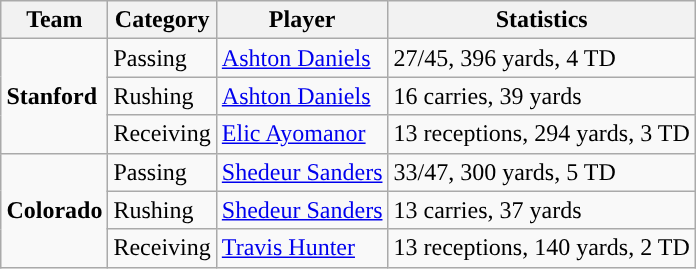<table class="wikitable" style="float: right;">
<tr>
<th>Team</th>
<th>Category</th>
<th>Player</th>
<th>Statistics</th>
</tr>
<tr>
<td rowspan=3><strong>Stanford</strong></td>
<td>Passing</td>
<td><a href='#'>Ashton Daniels</a></td>
<td>27/45, 396 yards, 4 TD</td>
</tr>
<tr>
<td>Rushing</td>
<td><a href='#'>Ashton Daniels</a></td>
<td>16 carries, 39 yards</td>
</tr>
<tr>
<td>Receiving</td>
<td><a href='#'>Elic Ayomanor</a></td>
<td>13 receptions, 294 yards, 3 TD</td>
</tr>
<tr>
<td rowspan=3><strong>Colorado</strong></td>
<td>Passing</td>
<td><a href='#'>Shedeur Sanders</a></td>
<td>33/47, 300 yards, 5 TD</td>
</tr>
<tr>
<td>Rushing</td>
<td><a href='#'>Shedeur Sanders</a></td>
<td>13 carries, 37 yards</td>
</tr>
<tr>
<td>Receiving</td>
<td><a href='#'>Travis Hunter</a></td>
<td>13 receptions, 140 yards, 2 TD</td>
</tr>
</table>
